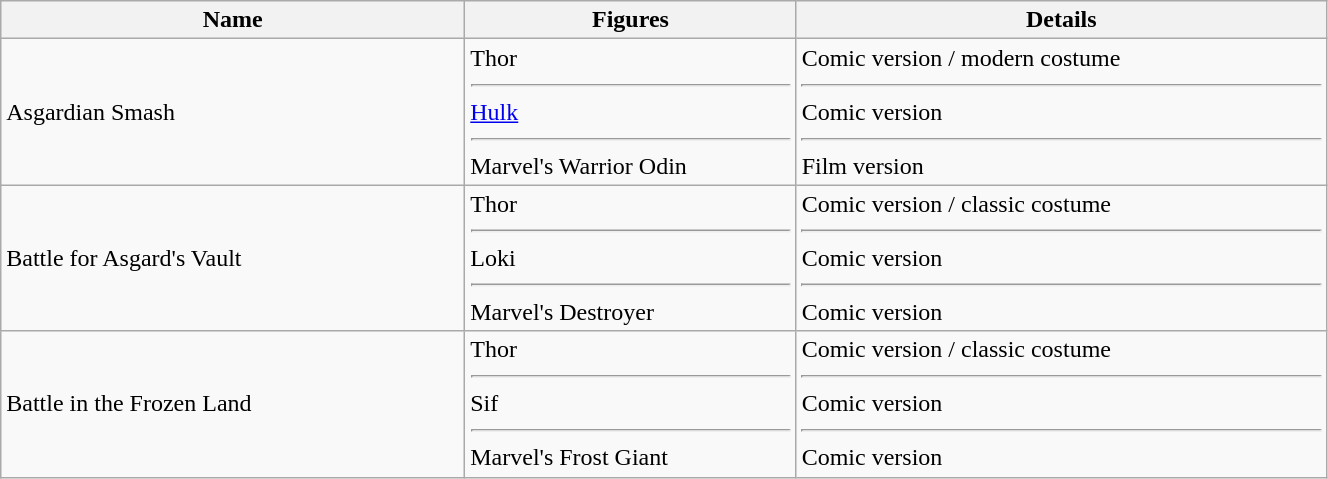<table class="wikitable" width="70%">
<tr>
<th width=35%>Name</th>
<th width=25%>Figures</th>
<th width=40%>Details</th>
</tr>
<tr>
<td>Asgardian Smash</td>
<td>Thor<hr><a href='#'>Hulk</a><hr>Marvel's Warrior Odin</td>
<td>Comic version / modern costume<hr>Comic version<hr>Film version</td>
</tr>
<tr>
<td>Battle for Asgard's Vault</td>
<td>Thor<hr>Loki<hr>Marvel's Destroyer</td>
<td>Comic version / classic costume<hr>Comic version<hr>Comic version</td>
</tr>
<tr>
<td>Battle in the Frozen Land</td>
<td>Thor<hr>Sif<hr>Marvel's Frost Giant</td>
<td>Comic version / classic costume<hr>Comic version<hr>Comic version</td>
</tr>
</table>
